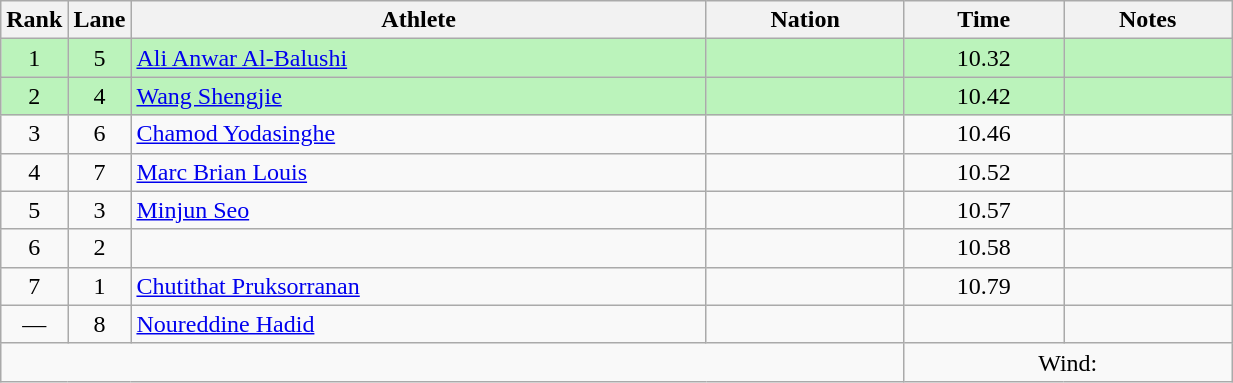<table class="wikitable sortable" style="text-align:center;width: 65%;">
<tr>
<th scope="col" style="width: 10px;">Rank</th>
<th scope="col" style="width: 10px;">Lane</th>
<th scope="col">Athlete</th>
<th scope="col">Nation</th>
<th scope="col">Time</th>
<th scope="col">Notes</th>
</tr>
<tr bgcolor=bbf3bb>
<td>1</td>
<td>5</td>
<td align="left"><a href='#'>Ali Anwar Al-Balushi</a></td>
<td align="left"></td>
<td>10.32</td>
<td></td>
</tr>
<tr bgcolor=bbf3bb>
<td>2</td>
<td>4</td>
<td align="left"><a href='#'>Wang Shengjie</a></td>
<td align="left"></td>
<td>10.42</td>
<td></td>
</tr>
<tr>
<td>3</td>
<td>6</td>
<td align="left"><a href='#'>Chamod Yodasinghe</a></td>
<td align="left"></td>
<td>10.46</td>
<td></td>
</tr>
<tr>
<td>4</td>
<td>7</td>
<td align="left"><a href='#'>Marc Brian Louis</a></td>
<td align="left"></td>
<td>10.52</td>
<td></td>
</tr>
<tr>
<td>5</td>
<td>3</td>
<td align="left"><a href='#'>Minjun Seo</a></td>
<td align="left"></td>
<td>10.57</td>
<td></td>
</tr>
<tr>
<td>6</td>
<td>2</td>
<td align="left"></td>
<td align="left"></td>
<td>10.58</td>
<td></td>
</tr>
<tr>
<td>7</td>
<td>1</td>
<td align="left"><a href='#'>Chutithat Pruksorranan</a></td>
<td align="left"></td>
<td>10.79</td>
<td></td>
</tr>
<tr>
<td>—</td>
<td>8</td>
<td align="left"><a href='#'>Noureddine Hadid</a></td>
<td align="left"></td>
<td></td>
<td></td>
</tr>
<tr class="sortbottom">
<td colspan="4"></td>
<td colspan="2">Wind: </td>
</tr>
</table>
